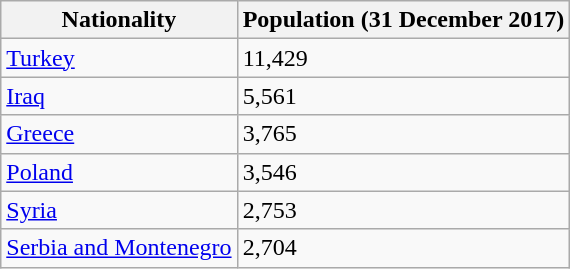<table class="wikitable">
<tr>
<th>Nationality</th>
<th>Population (31 December 2017)</th>
</tr>
<tr>
<td><a href='#'>Turkey</a></td>
<td>11,429</td>
</tr>
<tr>
<td><a href='#'>Iraq</a></td>
<td>5,561</td>
</tr>
<tr>
<td><a href='#'>Greece</a></td>
<td>3,765</td>
</tr>
<tr>
<td><a href='#'>Poland</a></td>
<td>3,546</td>
</tr>
<tr>
<td><a href='#'>Syria</a></td>
<td>2,753</td>
</tr>
<tr>
<td><a href='#'>Serbia and Montenegro</a></td>
<td>2,704</td>
</tr>
</table>
